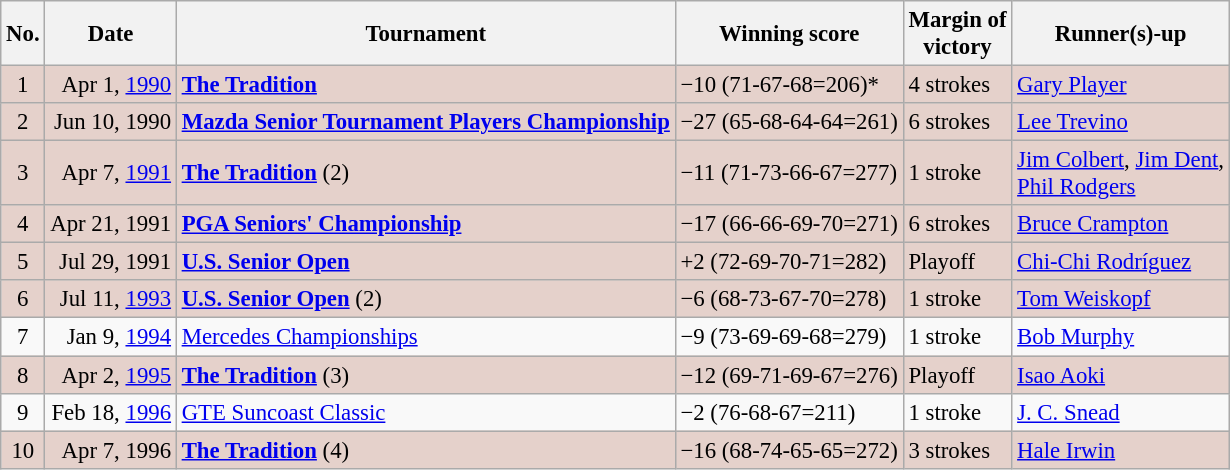<table class="wikitable" style="font-size:95%;">
<tr>
<th>No.</th>
<th>Date</th>
<th>Tournament</th>
<th>Winning score</th>
<th>Margin of<br>victory</th>
<th>Runner(s)-up</th>
</tr>
<tr style="background:#e5d1cb;">
<td align=center>1</td>
<td align=right>Apr 1, <a href='#'>1990</a></td>
<td><strong><a href='#'>The Tradition</a></strong></td>
<td>−10 (71-67-68=206)*</td>
<td>4 strokes</td>
<td> <a href='#'>Gary Player</a></td>
</tr>
<tr style="background:#e5d1cb;">
<td align=center>2</td>
<td align=right>Jun 10, 1990</td>
<td><strong><a href='#'>Mazda Senior Tournament Players Championship</a></strong></td>
<td>−27 (65-68-64-64=261)</td>
<td>6 strokes</td>
<td> <a href='#'>Lee Trevino</a></td>
</tr>
<tr style="background:#e5d1cb;">
<td align=center>3</td>
<td align=right>Apr 7, <a href='#'>1991</a></td>
<td><strong><a href='#'>The Tradition</a></strong> (2)</td>
<td>−11 (71-73-66-67=277)</td>
<td>1 stroke</td>
<td> <a href='#'>Jim Colbert</a>,  <a href='#'>Jim Dent</a>,<br> <a href='#'>Phil Rodgers</a></td>
</tr>
<tr style="background:#e5d1cb;">
<td align=center>4</td>
<td align=right>Apr 21, 1991</td>
<td><strong><a href='#'>PGA Seniors' Championship</a></strong></td>
<td>−17 (66-66-69-70=271)</td>
<td>6 strokes</td>
<td> <a href='#'>Bruce Crampton</a></td>
</tr>
<tr style="background:#e5d1cb;">
<td align=center>5</td>
<td align=right>Jul 29, 1991</td>
<td><strong><a href='#'>U.S. Senior Open</a></strong></td>
<td>+2 (72-69-70-71=282)</td>
<td>Playoff</td>
<td> <a href='#'>Chi-Chi Rodríguez</a></td>
</tr>
<tr style="background:#e5d1cb;">
<td align=center>6</td>
<td align=right>Jul 11, <a href='#'>1993</a></td>
<td><strong><a href='#'>U.S. Senior Open</a></strong> (2)</td>
<td>−6 (68-73-67-70=278)</td>
<td>1 stroke</td>
<td> <a href='#'>Tom Weiskopf</a></td>
</tr>
<tr>
<td align=center>7</td>
<td align=right>Jan 9, <a href='#'>1994</a></td>
<td><a href='#'>Mercedes Championships</a></td>
<td>−9 (73-69-69-68=279)</td>
<td>1 stroke</td>
<td> <a href='#'>Bob Murphy</a></td>
</tr>
<tr style="background:#e5d1cb;">
<td align=center>8</td>
<td align=right>Apr 2, <a href='#'>1995</a></td>
<td><strong><a href='#'>The Tradition</a></strong> (3)</td>
<td>−12 (69-71-69-67=276)</td>
<td>Playoff</td>
<td> <a href='#'>Isao Aoki</a></td>
</tr>
<tr>
<td align=center>9</td>
<td align=right>Feb 18, <a href='#'>1996</a></td>
<td><a href='#'>GTE Suncoast Classic</a></td>
<td>−2 (76-68-67=211)</td>
<td>1 stroke</td>
<td> <a href='#'>J. C. Snead</a></td>
</tr>
<tr style="background:#e5d1cb;">
<td align=center>10</td>
<td align=right>Apr 7, 1996</td>
<td><strong><a href='#'>The Tradition</a></strong> (4)</td>
<td>−16 (68-74-65-65=272)</td>
<td>3 strokes</td>
<td> <a href='#'>Hale Irwin</a></td>
</tr>
</table>
